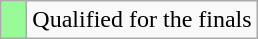<table class="wikitable">
<tr>
<td width=10px bgcolor="#98fb98"></td>
<td>Qualified for the finals</td>
</tr>
</table>
